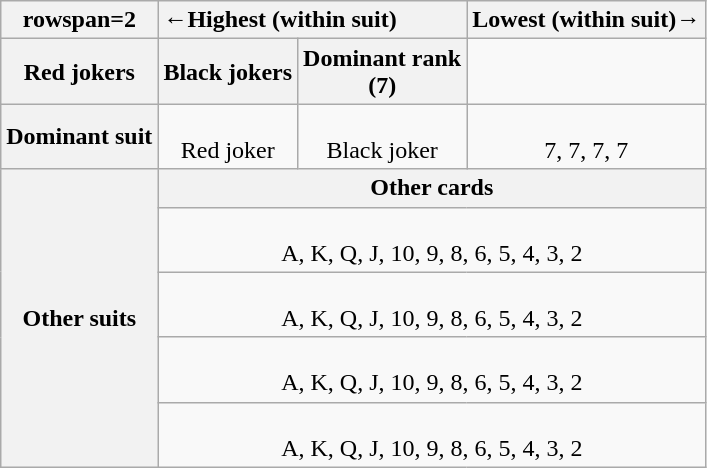<table class="wikitable" style="font-size:100%;text-align:center;">
<tr>
<th>rowspan=2 </th>
<th colspan=2 style="text-align:left;">←Highest (within suit)</th>
<th colspan=1 style="text-align:right;">Lowest (within suit)→</th>
</tr>
<tr>
<th>Red jokers</th>
<th>Black jokers</th>
<th>Dominant rank<br>(7)</th>
</tr>
<tr>
<th>Dominant suit</th>
<td><br>Red joker</td>
<td><br>Black joker</td>
<td><br>7, 7, 7, 7</td>
</tr>
<tr>
<th rowspan=5>Other suits</th>
<th colspan=3>Other cards</th>
</tr>
<tr>
<td colspan="3"><br>A, K, Q, J, 10, 9, 8, 6, 5, 4, 3, 2</td>
</tr>
<tr>
<td colspan="3"><br>A, K, Q, J, 10, 9, 8, 6, 5, 4, 3, 2</td>
</tr>
<tr>
<td colspan=3><br>A, K, Q, J, 10, 9, 8, 6, 5, 4, 3, 2</td>
</tr>
<tr>
<td colspan=3><br>A, K, Q, J, 10, 9, 8, 6, 5, 4, 3, 2</td>
</tr>
</table>
